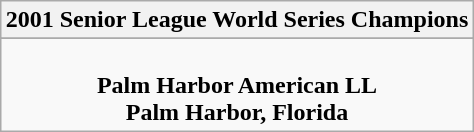<table class="wikitable" style="text-align: center; margin: 0 auto;">
<tr>
<th>2001 Senior League World Series Champions</th>
</tr>
<tr>
</tr>
<tr>
<td><br><strong>Palm Harbor American LL</strong><br> <strong>Palm Harbor, Florida</strong></td>
</tr>
</table>
